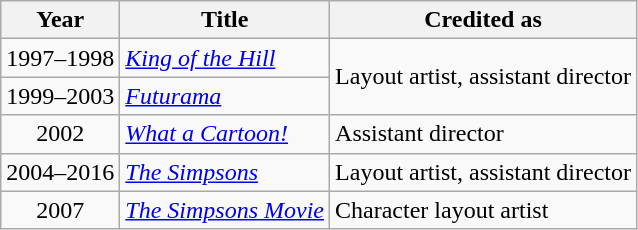<table class="wikitable" style="text-align:center; margin-right:auto">
<tr>
<th>Year</th>
<th>Title</th>
<th>Credited as</th>
</tr>
<tr>
<td>1997–1998</td>
<td style="text-align:left;"><em><a href='#'>King of the Hill</a></em></td>
<td rowspan="2">Layout artist, assistant director</td>
</tr>
<tr>
<td>1999–2003</td>
<td style="text-align:left;"><em><a href='#'>Futurama</a></em></td>
</tr>
<tr>
<td>2002</td>
<td style="text-align:left;"><em><a href='#'>What a Cartoon!</a></em></td>
<td style="text-align:left;">Assistant director</td>
</tr>
<tr>
<td>2004–2016</td>
<td style="text-align:left;"><em><a href='#'>The Simpsons</a></em></td>
<td style="text-align:left;">Layout artist, assistant director</td>
</tr>
<tr>
<td>2007</td>
<td style="text-align:left;"><em><a href='#'>The Simpsons Movie</a></em></td>
<td style="text-align:left;">Character layout artist</td>
</tr>
</table>
